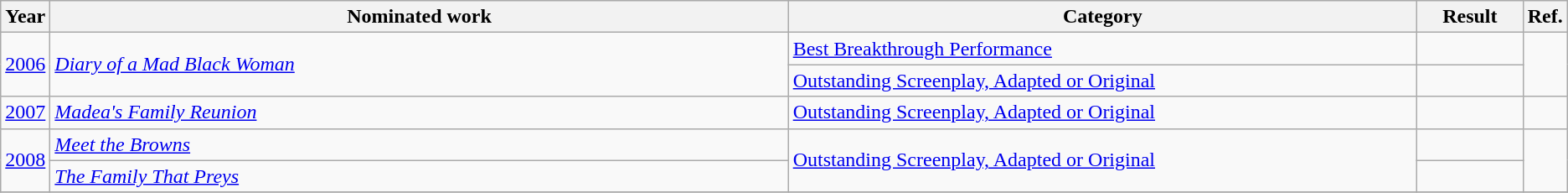<table class=wikitable>
<tr>
<th scope="col" style="width:1em;">Year</th>
<th scope="col" style="width:39em;">Nominated work</th>
<th scope="col" style="width:33em;">Category</th>
<th scope="col" style="width:5em;">Result</th>
<th scope="col" style="width:1em;">Ref.</th>
</tr>
<tr>
<td rowspan="2"><a href='#'>2006</a></td>
<td rowspan="2"><em><a href='#'>Diary of a Mad Black Woman</a></em></td>
<td><a href='#'>Best Breakthrough Performance</a></td>
<td></td>
<td style="text-align:center;" rowspan="2"></td>
</tr>
<tr>
<td><a href='#'>Outstanding Screenplay, Adapted or Original</a></td>
<td></td>
</tr>
<tr>
<td><a href='#'>2007</a></td>
<td><em><a href='#'>Madea's Family Reunion</a></em></td>
<td><a href='#'>Outstanding Screenplay, Adapted or Original</a></td>
<td></td>
<td style="text-align:center;"></td>
</tr>
<tr>
<td rowspan="2"><a href='#'>2008</a></td>
<td><em><a href='#'>Meet the Browns</a></em></td>
<td rowspan="2"><a href='#'>Outstanding Screenplay, Adapted or Original</a></td>
<td></td>
<td style="text-align:center;" rowspan="2"></td>
</tr>
<tr>
<td><em><a href='#'>The Family That Preys</a></em></td>
<td></td>
</tr>
<tr>
</tr>
</table>
